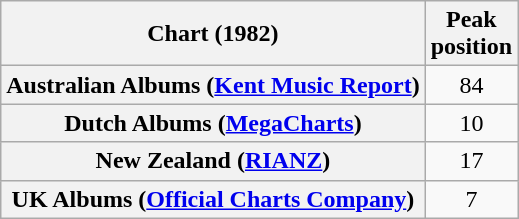<table class="wikitable sortable plainrowheaders" style="text-align:center">
<tr>
<th scope="col">Chart (1982)</th>
<th scope="col">Peak<br>position</th>
</tr>
<tr>
<th scope="row">Australian Albums (<a href='#'>Kent Music Report</a>)</th>
<td>84</td>
</tr>
<tr>
<th scope="row">Dutch Albums (<a href='#'>MegaCharts</a>)</th>
<td>10</td>
</tr>
<tr>
<th scope="row">New Zealand (<a href='#'>RIANZ</a>)</th>
<td>17</td>
</tr>
<tr>
<th scope="row">UK Albums (<a href='#'>Official Charts Company</a>)</th>
<td>7</td>
</tr>
</table>
